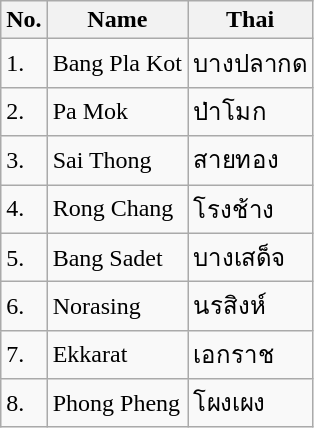<table class="wikitable sortable">
<tr>
<th>No.</th>
<th>Name</th>
<th>Thai</th>
</tr>
<tr>
<td>1.</td>
<td>Bang Pla Kot</td>
<td>บางปลากด</td>
</tr>
<tr>
<td>2.</td>
<td>Pa Mok</td>
<td>ป่าโมก</td>
</tr>
<tr>
<td>3.</td>
<td>Sai Thong</td>
<td>สายทอง</td>
</tr>
<tr>
<td>4.</td>
<td>Rong Chang</td>
<td>โรงช้าง</td>
</tr>
<tr>
<td>5.</td>
<td>Bang Sadet</td>
<td>บางเสด็จ</td>
</tr>
<tr>
<td>6.</td>
<td>Norasing</td>
<td>นรสิงห์</td>
</tr>
<tr>
<td>7.</td>
<td>Ekkarat</td>
<td>เอกราช</td>
</tr>
<tr>
<td>8.</td>
<td>Phong Pheng</td>
<td>โผงเผง</td>
</tr>
</table>
